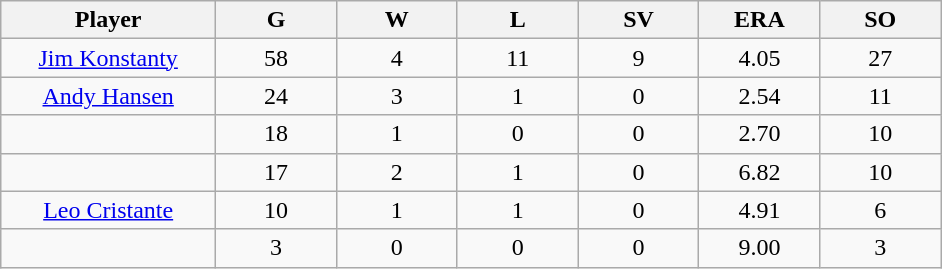<table class="wikitable sortable">
<tr>
<th bgcolor="#DDDDFF" width="16%">Player</th>
<th bgcolor="#DDDDFF" width="9%">G</th>
<th bgcolor="#DDDDFF" width="9%">W</th>
<th bgcolor="#DDDDFF" width="9%">L</th>
<th bgcolor="#DDDDFF" width="9%">SV</th>
<th bgcolor="#DDDDFF" width="9%">ERA</th>
<th bgcolor="#DDDDFF" width="9%">SO</th>
</tr>
<tr align="center">
<td><a href='#'>Jim Konstanty</a></td>
<td>58</td>
<td>4</td>
<td>11</td>
<td>9</td>
<td>4.05</td>
<td>27</td>
</tr>
<tr align="center">
<td><a href='#'>Andy Hansen</a></td>
<td>24</td>
<td>3</td>
<td>1</td>
<td>0</td>
<td>2.54</td>
<td>11</td>
</tr>
<tr align="center">
<td></td>
<td>18</td>
<td>1</td>
<td>0</td>
<td>0</td>
<td>2.70</td>
<td>10</td>
</tr>
<tr align="center">
<td></td>
<td>17</td>
<td>2</td>
<td>1</td>
<td>0</td>
<td>6.82</td>
<td>10</td>
</tr>
<tr align="center">
<td><a href='#'>Leo Cristante</a></td>
<td>10</td>
<td>1</td>
<td>1</td>
<td>0</td>
<td>4.91</td>
<td>6</td>
</tr>
<tr align="center">
<td></td>
<td>3</td>
<td>0</td>
<td>0</td>
<td>0</td>
<td>9.00</td>
<td>3</td>
</tr>
</table>
